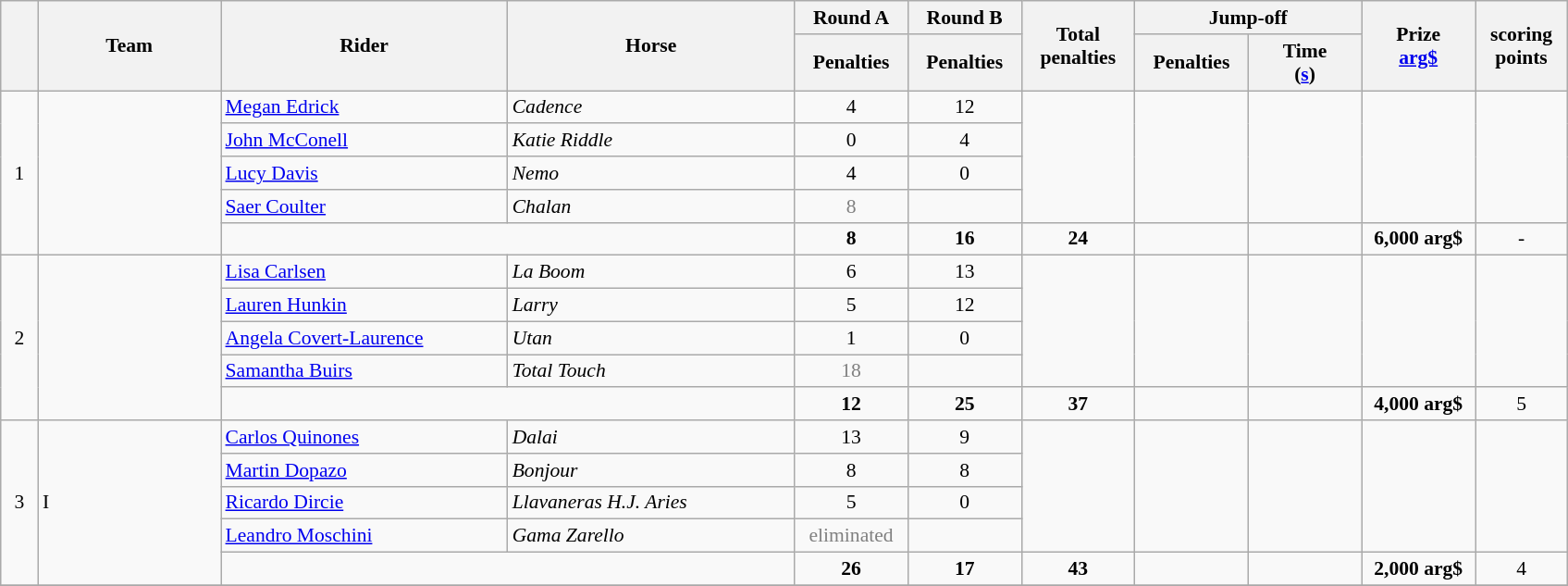<table class="wikitable" style="font-size: 90%">
<tr>
<th rowspan=2 width=20></th>
<th rowspan=2 width=125>Team</th>
<th rowspan=2 width=200>Rider</th>
<th rowspan=2 width=200>Horse</th>
<th>Round A</th>
<th>Round B</th>
<th rowspan=2 width=75>Total penalties</th>
<th colspan=2>Jump-off</th>
<th rowspan=2 width=75>Prize<br><a href='#'>arg$</a></th>
<th rowspan=2 width=60>scoring<br>points</th>
</tr>
<tr>
<th width=75>Penalties</th>
<th width=75>Penalties</th>
<th width=75>Penalties</th>
<th width=75>Time<br>(<a href='#'>s</a>)</th>
</tr>
<tr>
<td rowspan=5 align=center>1</td>
<td rowspan=5></td>
<td><a href='#'>Megan Edrick</a></td>
<td><em>Cadence</em></td>
<td align=center>4</td>
<td align=center>12</td>
<td rowspan=4></td>
<td rowspan=4></td>
<td rowspan=4></td>
<td rowspan=4></td>
<td rowspan=4></td>
</tr>
<tr>
<td><a href='#'>John McConell</a></td>
<td><em>Katie Riddle</em></td>
<td align=center>0</td>
<td align=center>4</td>
</tr>
<tr>
<td><a href='#'>Lucy Davis</a></td>
<td><em>Nemo</em></td>
<td align=center>4</td>
<td align=center>0</td>
</tr>
<tr>
<td><a href='#'>Saer Coulter</a></td>
<td><em>Chalan</em></td>
<td align=center style=color:gray>8</td>
<td align=center></td>
</tr>
<tr>
<td colspan=2></td>
<td align=center><strong>8</strong></td>
<td align=center><strong>16</strong></td>
<td align=center><strong>24</strong></td>
<td align=center></td>
<td align=center></td>
<td align=center><strong>6,000 arg$</strong></td>
<td align=center>-</td>
</tr>
<tr>
<td rowspan=5 align=center>2</td>
<td rowspan=5></td>
<td><a href='#'>Lisa Carlsen</a></td>
<td><em>La Boom</em></td>
<td align=center>6</td>
<td align=center>13</td>
<td rowspan=4></td>
<td rowspan=4></td>
<td rowspan=4></td>
<td rowspan=4></td>
<td rowspan=4></td>
</tr>
<tr>
<td><a href='#'>Lauren Hunkin</a></td>
<td><em>Larry</em></td>
<td align=center>5</td>
<td align=center>12</td>
</tr>
<tr>
<td><a href='#'>Angela Covert-Laurence</a></td>
<td><em>Utan</em></td>
<td align=center>1</td>
<td align=center>0</td>
</tr>
<tr>
<td><a href='#'>Samantha Buirs</a></td>
<td><em>Total Touch</em></td>
<td align=center style=color:gray>18</td>
<td align=center></td>
</tr>
<tr>
<td colspan=2></td>
<td align=center><strong>12</strong></td>
<td align=center><strong>25</strong></td>
<td align=center><strong>37</strong></td>
<td align=center></td>
<td align=center></td>
<td align=center><strong>4,000 arg$</strong></td>
<td align=center>5</td>
</tr>
<tr>
<td rowspan=5 align=center>3</td>
<td rowspan=5> I</td>
<td><a href='#'>Carlos Quinones</a></td>
<td><em>Dalai</em></td>
<td align=center>13</td>
<td align=center>9</td>
<td rowspan=4></td>
<td rowspan=4></td>
<td rowspan=4></td>
<td rowspan=4></td>
<td rowspan=4></td>
</tr>
<tr>
<td><a href='#'>Martin Dopazo</a></td>
<td><em>Bonjour</em></td>
<td align=center>8</td>
<td align=center>8</td>
</tr>
<tr>
<td><a href='#'>Ricardo Dircie</a></td>
<td><em>Llavaneras H.J. Aries</em></td>
<td align=center>5</td>
<td align=center>0</td>
</tr>
<tr>
<td><a href='#'>Leandro Moschini</a></td>
<td><em>Gama Zarello</em></td>
<td align=center style=color:gray>eliminated</td>
<td align=center></td>
</tr>
<tr>
<td colspan=2></td>
<td align=center><strong>26</strong></td>
<td align=center><strong>17</strong></td>
<td align=center><strong>43</strong></td>
<td></td>
<td></td>
<td align=center><strong>2,000 arg$</strong></td>
<td align=center>4</td>
</tr>
<tr>
</tr>
</table>
